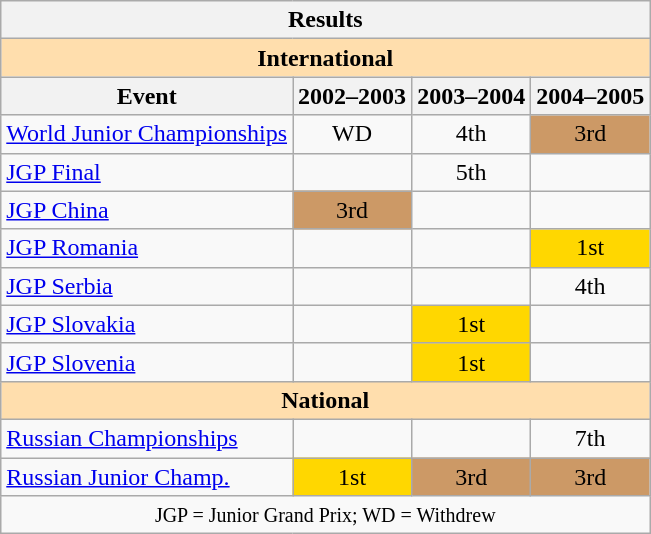<table class="wikitable" style="text-align:center">
<tr>
<th colspan=4 align=center><strong>Results</strong></th>
</tr>
<tr>
<th style="background-color: #ffdead; " colspan=4 align=center><strong>International</strong></th>
</tr>
<tr>
<th>Event</th>
<th>2002–2003</th>
<th>2003–2004</th>
<th>2004–2005</th>
</tr>
<tr>
<td align=left><a href='#'>World Junior Championships</a></td>
<td>WD</td>
<td>4th</td>
<td bgcolor=cc9966>3rd</td>
</tr>
<tr>
<td align=left><a href='#'>JGP Final</a></td>
<td></td>
<td>5th</td>
<td></td>
</tr>
<tr>
<td align=left><a href='#'>JGP China</a></td>
<td bgcolor=cc9966>3rd</td>
<td></td>
<td></td>
</tr>
<tr>
<td align=left><a href='#'>JGP Romania</a></td>
<td></td>
<td></td>
<td bgcolor=gold>1st</td>
</tr>
<tr>
<td align=left><a href='#'>JGP Serbia</a></td>
<td></td>
<td></td>
<td>4th</td>
</tr>
<tr>
<td align=left><a href='#'>JGP Slovakia</a></td>
<td></td>
<td bgcolor=gold>1st</td>
<td></td>
</tr>
<tr>
<td align=left><a href='#'>JGP Slovenia</a></td>
<td></td>
<td bgcolor=gold>1st</td>
<td></td>
</tr>
<tr>
<th style="background-color: #ffdead; " colspan=4 align=center><strong>National</strong></th>
</tr>
<tr>
<td align=left><a href='#'>Russian Championships</a></td>
<td></td>
<td></td>
<td>7th</td>
</tr>
<tr>
<td align=left><a href='#'>Russian Junior Champ.</a></td>
<td bgcolor=gold>1st</td>
<td bgcolor=cc9966>3rd</td>
<td bgcolor=cc9966>3rd</td>
</tr>
<tr>
<td colspan=4 align=center><small> JGP = Junior Grand Prix; WD = Withdrew </small></td>
</tr>
</table>
